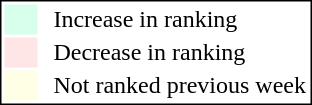<table style="border:1px solid black;" align=right>
<tr>
<td style="background:#D8FFEB; width:20px;"></td>
<td> </td>
<td>Increase in ranking</td>
</tr>
<tr>
<td style="background:#FFE6E6; width:20px;"></td>
<td> </td>
<td>Decrease in ranking</td>
</tr>
<tr>
<td style="background:#FFFFE6; width:20px;"></td>
<td> </td>
<td>Not ranked previous week</td>
</tr>
</table>
